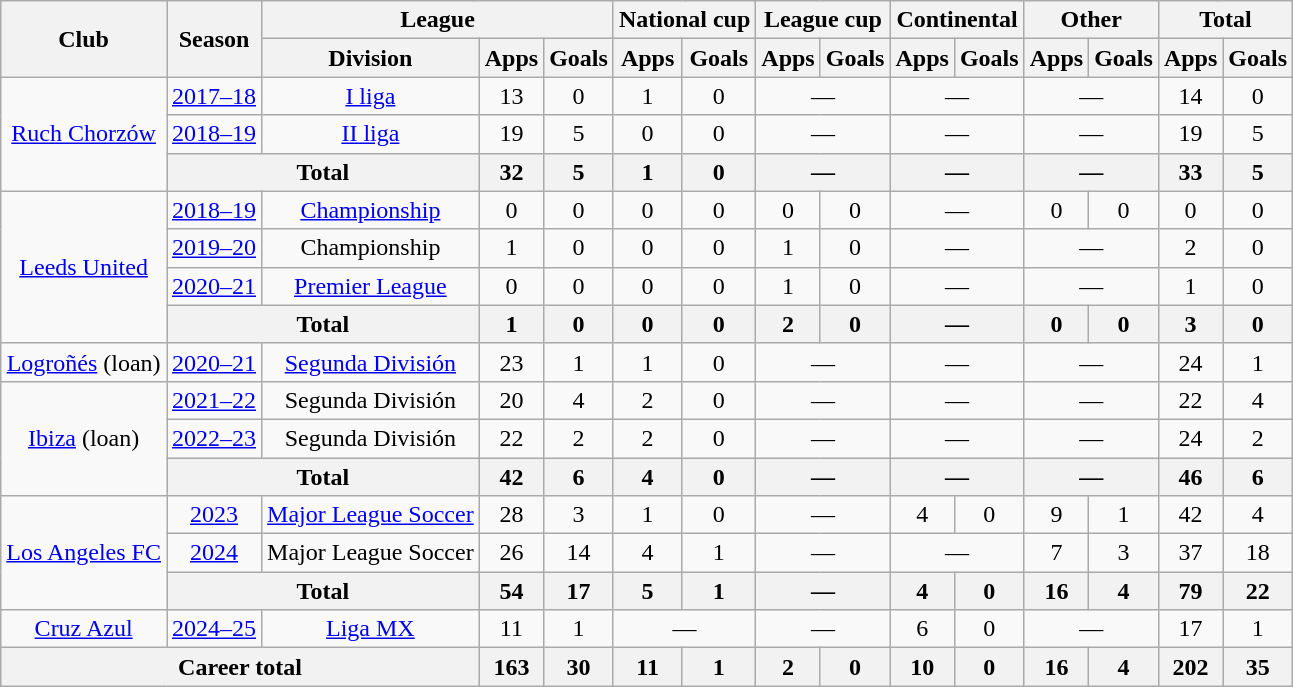<table class="wikitable" style="text-align: center">
<tr>
<th rowspan="2">Club</th>
<th rowspan="2">Season</th>
<th colspan="3">League</th>
<th colspan="2">National cup</th>
<th colspan="2">League cup</th>
<th colspan="2">Continental</th>
<th colspan="2">Other</th>
<th colspan="2">Total</th>
</tr>
<tr>
<th>Division</th>
<th>Apps</th>
<th>Goals</th>
<th>Apps</th>
<th>Goals</th>
<th>Apps</th>
<th>Goals</th>
<th>Apps</th>
<th>Goals</th>
<th>Apps</th>
<th>Goals</th>
<th>Apps</th>
<th>Goals</th>
</tr>
<tr>
<td rowspan="3"><a href='#'>Ruch Chorzów</a></td>
<td><a href='#'>2017–18</a></td>
<td><a href='#'>I liga</a></td>
<td>13</td>
<td>0</td>
<td>1</td>
<td>0</td>
<td colspan="2">—</td>
<td colspan="2">—</td>
<td colspan="2">—</td>
<td>14</td>
<td>0</td>
</tr>
<tr>
<td><a href='#'>2018–19</a></td>
<td><a href='#'>II liga</a></td>
<td>19</td>
<td>5</td>
<td>0</td>
<td>0</td>
<td colspan="2">—</td>
<td colspan="2">—</td>
<td colspan="2">—</td>
<td>19</td>
<td>5</td>
</tr>
<tr>
<th colspan="2">Total</th>
<th>32</th>
<th>5</th>
<th>1</th>
<th>0</th>
<th colspan="2">—</th>
<th colspan="2">—</th>
<th colspan="2">—</th>
<th>33</th>
<th>5</th>
</tr>
<tr>
<td rowspan="4"><a href='#'>Leeds United</a></td>
<td><a href='#'>2018–19</a></td>
<td><a href='#'>Championship</a></td>
<td>0</td>
<td>0</td>
<td>0</td>
<td>0</td>
<td>0</td>
<td>0</td>
<td colspan="2">—</td>
<td>0</td>
<td>0</td>
<td>0</td>
<td>0</td>
</tr>
<tr>
<td><a href='#'>2019–20</a></td>
<td>Championship</td>
<td>1</td>
<td>0</td>
<td>0</td>
<td>0</td>
<td>1</td>
<td>0</td>
<td colspan="2">—</td>
<td colspan="2">—</td>
<td>2</td>
<td>0</td>
</tr>
<tr>
<td><a href='#'>2020–21</a></td>
<td><a href='#'>Premier League</a></td>
<td>0</td>
<td>0</td>
<td>0</td>
<td>0</td>
<td>1</td>
<td>0</td>
<td colspan="2">—</td>
<td colspan="2">—</td>
<td>1</td>
<td>0</td>
</tr>
<tr>
<th colspan="2">Total</th>
<th>1</th>
<th>0</th>
<th>0</th>
<th>0</th>
<th>2</th>
<th>0</th>
<th colspan="2">—</th>
<th>0</th>
<th>0</th>
<th>3</th>
<th>0</th>
</tr>
<tr>
<td><a href='#'>Logroñés</a> (loan)</td>
<td><a href='#'>2020–21</a></td>
<td><a href='#'>Segunda División</a></td>
<td>23</td>
<td>1</td>
<td>1</td>
<td>0</td>
<td colspan="2">—</td>
<td colspan="2">—</td>
<td colspan="2">—</td>
<td>24</td>
<td>1</td>
</tr>
<tr>
<td rowspan="3"><a href='#'>Ibiza</a> (loan)</td>
<td><a href='#'>2021–22</a></td>
<td>Segunda División</td>
<td>20</td>
<td>4</td>
<td>2</td>
<td>0</td>
<td colspan="2">—</td>
<td colspan="2">—</td>
<td colspan="2">—</td>
<td>22</td>
<td>4</td>
</tr>
<tr>
<td><a href='#'>2022–23</a></td>
<td>Segunda División</td>
<td>22</td>
<td>2</td>
<td>2</td>
<td>0</td>
<td colspan="2">—</td>
<td colspan="2">—</td>
<td colspan="2">—</td>
<td>24</td>
<td>2</td>
</tr>
<tr>
<th colspan="2">Total</th>
<th>42</th>
<th>6</th>
<th>4</th>
<th>0</th>
<th colspan="2">—</th>
<th colspan="2">—</th>
<th colspan="2">—</th>
<th>46</th>
<th>6</th>
</tr>
<tr>
<td rowspan="3"><a href='#'>Los Angeles FC</a></td>
<td><a href='#'>2023</a></td>
<td><a href='#'>Major League Soccer</a></td>
<td>28</td>
<td>3</td>
<td>1</td>
<td>0</td>
<td colspan="2">—</td>
<td>4</td>
<td>0</td>
<td>9</td>
<td>1</td>
<td>42</td>
<td>4</td>
</tr>
<tr>
<td><a href='#'>2024</a></td>
<td>Major League Soccer</td>
<td>26</td>
<td>14</td>
<td>4</td>
<td>1</td>
<td colspan="2">—</td>
<td colspan="2">—</td>
<td>7</td>
<td>3</td>
<td>37</td>
<td>18</td>
</tr>
<tr>
<th colspan="2">Total</th>
<th>54</th>
<th>17</th>
<th>5</th>
<th>1</th>
<th colspan="2">—</th>
<th>4</th>
<th>0</th>
<th>16</th>
<th>4</th>
<th>79</th>
<th>22</th>
</tr>
<tr>
<td rowspan="1"><a href='#'>Cruz Azul</a></td>
<td><a href='#'>2024–25</a></td>
<td><a href='#'>Liga MX</a></td>
<td>11</td>
<td>1</td>
<td colspan="2">—</td>
<td colspan="2">—</td>
<td>6</td>
<td>0</td>
<td colspan="2">—</td>
<td>17</td>
<td>1</td>
</tr>
<tr>
<th colspan="3">Career total</th>
<th>163</th>
<th>30</th>
<th>11</th>
<th>1</th>
<th>2</th>
<th>0</th>
<th>10</th>
<th>0</th>
<th>16</th>
<th>4</th>
<th>202</th>
<th>35</th>
</tr>
</table>
